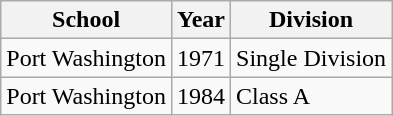<table class="wikitable">
<tr>
<th>School</th>
<th>Year</th>
<th>Division</th>
</tr>
<tr>
<td>Port Washington</td>
<td>1971</td>
<td>Single Division</td>
</tr>
<tr>
<td>Port Washington</td>
<td>1984</td>
<td>Class A</td>
</tr>
</table>
